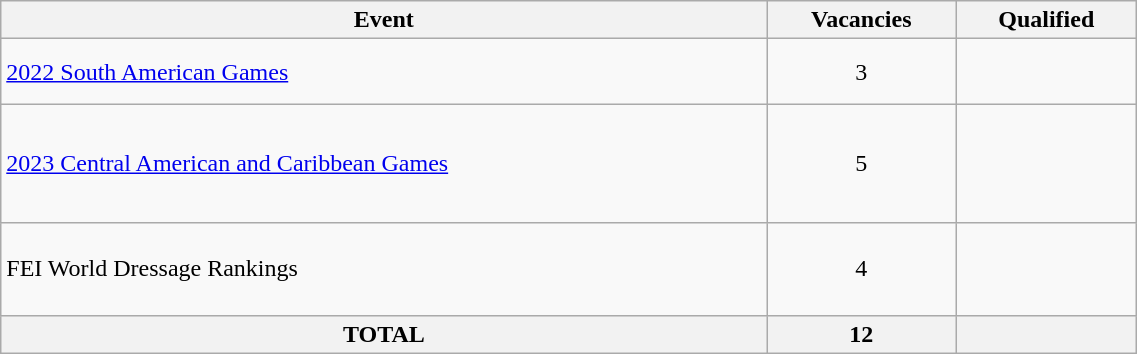<table class="wikitable" width=60%>
<tr>
<th scope="col">Event</th>
<th>Vacancies</th>
<th>Qualified</th>
</tr>
<tr>
<td><a href='#'>2022 South American Games</a></td>
<td align="center">3</td>
<td><br><br></td>
</tr>
<tr>
<td><a href='#'>2023 Central American and Caribbean Games</a></td>
<td align="center">5</td>
<td><br><br><br><br></td>
</tr>
<tr>
<td>FEI World Dressage Rankings</td>
<td align="center">4</td>
<td><br><br><br></td>
</tr>
<tr>
<th>TOTAL</th>
<th>12</th>
<th></th>
</tr>
</table>
